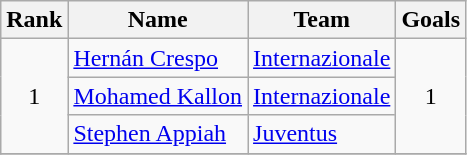<table class="wikitable" style="text-align: center;">
<tr>
<th>Rank</th>
<th>Name</th>
<th>Team</th>
<th>Goals</th>
</tr>
<tr>
<td rowspan=3>1</td>
<td align="left"> <a href='#'>Hernán Crespo</a></td>
<td align="left"> <a href='#'>Internazionale</a></td>
<td rowspan=3>1</td>
</tr>
<tr>
<td align="left"> <a href='#'>Mohamed Kallon</a></td>
<td align="left"> <a href='#'>Internazionale</a></td>
</tr>
<tr>
<td align="left"> <a href='#'>Stephen Appiah</a></td>
<td align="left"> <a href='#'>Juventus</a></td>
</tr>
<tr>
</tr>
</table>
